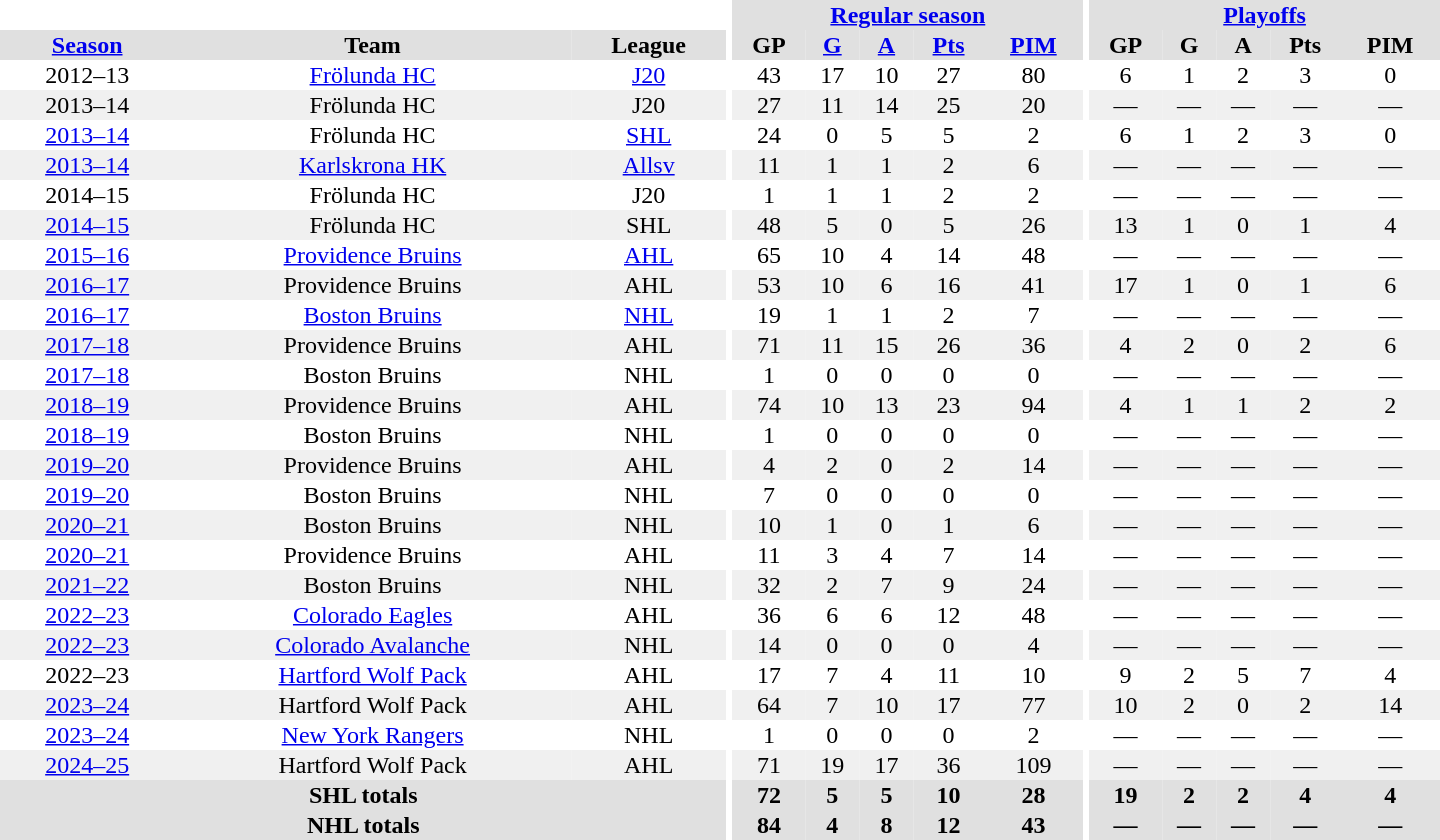<table border="0" cellpadding="1" cellspacing="0" style="text-align:center; width:60em">
<tr bgcolor="#e0e0e0">
<th colspan="3" bgcolor="#ffffff"></th>
<th rowspan="99" bgcolor="#ffffff"></th>
<th colspan="5"><a href='#'>Regular season</a></th>
<th rowspan="99" bgcolor="#ffffff"></th>
<th colspan="5"><a href='#'>Playoffs</a></th>
</tr>
<tr bgcolor="#e0e0e0">
<th><a href='#'>Season</a></th>
<th>Team</th>
<th>League</th>
<th>GP</th>
<th><a href='#'>G</a></th>
<th><a href='#'>A</a></th>
<th><a href='#'>Pts</a></th>
<th><a href='#'>PIM</a></th>
<th>GP</th>
<th>G</th>
<th>A</th>
<th>Pts</th>
<th>PIM</th>
</tr>
<tr>
<td>2012–13</td>
<td><a href='#'>Frölunda HC</a></td>
<td><a href='#'>J20</a></td>
<td>43</td>
<td>17</td>
<td>10</td>
<td>27</td>
<td>80</td>
<td>6</td>
<td>1</td>
<td>2</td>
<td>3</td>
<td>0</td>
</tr>
<tr bgcolor="#f0f0f0">
<td>2013–14</td>
<td>Frölunda HC</td>
<td>J20</td>
<td>27</td>
<td>11</td>
<td>14</td>
<td>25</td>
<td>20</td>
<td>—</td>
<td>—</td>
<td>—</td>
<td>—</td>
<td>—</td>
</tr>
<tr>
<td><a href='#'>2013–14</a></td>
<td>Frölunda HC</td>
<td><a href='#'>SHL</a></td>
<td>24</td>
<td>0</td>
<td>5</td>
<td>5</td>
<td>2</td>
<td>6</td>
<td>1</td>
<td>2</td>
<td>3</td>
<td>0</td>
</tr>
<tr bgcolor="#f0f0f0">
<td><a href='#'>2013–14</a></td>
<td><a href='#'>Karlskrona HK</a></td>
<td><a href='#'>Allsv</a></td>
<td>11</td>
<td>1</td>
<td>1</td>
<td>2</td>
<td>6</td>
<td>—</td>
<td>—</td>
<td>—</td>
<td>—</td>
<td>—</td>
</tr>
<tr>
<td>2014–15</td>
<td>Frölunda HC</td>
<td>J20</td>
<td>1</td>
<td>1</td>
<td>1</td>
<td>2</td>
<td>2</td>
<td>—</td>
<td>—</td>
<td>—</td>
<td>—</td>
<td>—</td>
</tr>
<tr bgcolor="#f0f0f0">
<td><a href='#'>2014–15</a></td>
<td>Frölunda HC</td>
<td>SHL</td>
<td>48</td>
<td>5</td>
<td>0</td>
<td>5</td>
<td>26</td>
<td>13</td>
<td>1</td>
<td>0</td>
<td>1</td>
<td>4</td>
</tr>
<tr>
<td><a href='#'>2015–16</a></td>
<td><a href='#'>Providence Bruins</a></td>
<td><a href='#'>AHL</a></td>
<td>65</td>
<td>10</td>
<td>4</td>
<td>14</td>
<td>48</td>
<td>—</td>
<td>—</td>
<td>—</td>
<td>—</td>
<td>—</td>
</tr>
<tr bgcolor="#f0f0f0">
<td><a href='#'>2016–17</a></td>
<td>Providence Bruins</td>
<td>AHL</td>
<td>53</td>
<td>10</td>
<td>6</td>
<td>16</td>
<td>41</td>
<td>17</td>
<td>1</td>
<td>0</td>
<td>1</td>
<td>6</td>
</tr>
<tr>
<td><a href='#'>2016–17</a></td>
<td><a href='#'>Boston Bruins</a></td>
<td><a href='#'>NHL</a></td>
<td>19</td>
<td>1</td>
<td>1</td>
<td>2</td>
<td>7</td>
<td>—</td>
<td>—</td>
<td>—</td>
<td>—</td>
<td>—</td>
</tr>
<tr bgcolor="#f0f0f0">
<td><a href='#'>2017–18</a></td>
<td>Providence Bruins</td>
<td>AHL</td>
<td>71</td>
<td>11</td>
<td>15</td>
<td>26</td>
<td>36</td>
<td>4</td>
<td>2</td>
<td>0</td>
<td>2</td>
<td>6</td>
</tr>
<tr>
<td><a href='#'>2017–18</a></td>
<td>Boston Bruins</td>
<td>NHL</td>
<td>1</td>
<td>0</td>
<td>0</td>
<td>0</td>
<td>0</td>
<td>—</td>
<td>—</td>
<td>—</td>
<td>—</td>
<td>—</td>
</tr>
<tr bgcolor="#f0f0f0">
<td><a href='#'>2018–19</a></td>
<td>Providence Bruins</td>
<td>AHL</td>
<td>74</td>
<td>10</td>
<td>13</td>
<td>23</td>
<td>94</td>
<td>4</td>
<td>1</td>
<td>1</td>
<td>2</td>
<td>2</td>
</tr>
<tr>
<td><a href='#'>2018–19</a></td>
<td>Boston Bruins</td>
<td>NHL</td>
<td>1</td>
<td>0</td>
<td>0</td>
<td>0</td>
<td>0</td>
<td>—</td>
<td>—</td>
<td>—</td>
<td>—</td>
<td>—</td>
</tr>
<tr bgcolor="#f0f0f0">
<td><a href='#'>2019–20</a></td>
<td>Providence Bruins</td>
<td>AHL</td>
<td>4</td>
<td>2</td>
<td>0</td>
<td>2</td>
<td>14</td>
<td>—</td>
<td>—</td>
<td>—</td>
<td>—</td>
<td>—</td>
</tr>
<tr>
<td><a href='#'>2019–20</a></td>
<td>Boston Bruins</td>
<td>NHL</td>
<td>7</td>
<td>0</td>
<td>0</td>
<td>0</td>
<td>0</td>
<td>—</td>
<td>—</td>
<td>—</td>
<td>—</td>
<td>—</td>
</tr>
<tr bgcolor="#f0f0f0">
<td><a href='#'>2020–21</a></td>
<td>Boston Bruins</td>
<td>NHL</td>
<td>10</td>
<td>1</td>
<td>0</td>
<td>1</td>
<td>6</td>
<td>—</td>
<td>—</td>
<td>—</td>
<td>—</td>
<td>—</td>
</tr>
<tr>
<td><a href='#'>2020–21</a></td>
<td>Providence Bruins</td>
<td>AHL</td>
<td>11</td>
<td>3</td>
<td>4</td>
<td>7</td>
<td>14</td>
<td>—</td>
<td>—</td>
<td>—</td>
<td>—</td>
<td>—</td>
</tr>
<tr bgcolor="#f0f0f0">
<td><a href='#'>2021–22</a></td>
<td>Boston Bruins</td>
<td>NHL</td>
<td>32</td>
<td>2</td>
<td>7</td>
<td>9</td>
<td>24</td>
<td>—</td>
<td>—</td>
<td>—</td>
<td>—</td>
<td>—</td>
</tr>
<tr>
<td><a href='#'>2022–23</a></td>
<td><a href='#'>Colorado Eagles</a></td>
<td>AHL</td>
<td>36</td>
<td>6</td>
<td>6</td>
<td>12</td>
<td>48</td>
<td>—</td>
<td>—</td>
<td>—</td>
<td>—</td>
<td>—</td>
</tr>
<tr bgcolor="#f0f0f0">
<td><a href='#'>2022–23</a></td>
<td><a href='#'>Colorado Avalanche</a></td>
<td>NHL</td>
<td>14</td>
<td>0</td>
<td>0</td>
<td>0</td>
<td>4</td>
<td>—</td>
<td>—</td>
<td>—</td>
<td>—</td>
<td>—</td>
</tr>
<tr>
<td>2022–23</td>
<td><a href='#'>Hartford Wolf Pack</a></td>
<td>AHL</td>
<td>17</td>
<td>7</td>
<td>4</td>
<td>11</td>
<td>10</td>
<td>9</td>
<td>2</td>
<td>5</td>
<td>7</td>
<td>4</td>
</tr>
<tr bgcolor="#f0f0f0">
<td><a href='#'>2023–24</a></td>
<td>Hartford Wolf Pack</td>
<td>AHL</td>
<td>64</td>
<td>7</td>
<td>10</td>
<td>17</td>
<td>77</td>
<td>10</td>
<td>2</td>
<td>0</td>
<td>2</td>
<td>14</td>
</tr>
<tr>
<td><a href='#'>2023–24</a></td>
<td><a href='#'>New York Rangers</a></td>
<td>NHL</td>
<td>1</td>
<td>0</td>
<td>0</td>
<td>0</td>
<td>2</td>
<td>—</td>
<td>—</td>
<td>—</td>
<td>—</td>
<td>—</td>
</tr>
<tr bgcolor="#f0f0f0">
<td><a href='#'>2024–25</a></td>
<td>Hartford Wolf Pack</td>
<td>AHL</td>
<td>71</td>
<td>19</td>
<td>17</td>
<td>36</td>
<td>109</td>
<td>—</td>
<td>—</td>
<td>—</td>
<td>—</td>
<td>—</td>
</tr>
<tr bgcolor="#e0e0e0">
<th colspan="3">SHL totals</th>
<th>72</th>
<th>5</th>
<th>5</th>
<th>10</th>
<th>28</th>
<th>19</th>
<th>2</th>
<th>2</th>
<th>4</th>
<th>4</th>
</tr>
<tr bgcolor="#e0e0e0">
<th colspan="3">NHL totals</th>
<th>84</th>
<th>4</th>
<th>8</th>
<th>12</th>
<th>43</th>
<th>—</th>
<th>—</th>
<th>—</th>
<th>—</th>
<th>—</th>
</tr>
</table>
